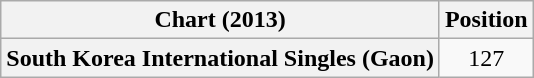<table class="wikitable plainrowheaders" border="1">
<tr>
<th scope="col">Chart (2013)</th>
<th scope="col">Position</th>
</tr>
<tr>
<th scope="row">South Korea International Singles (Gaon)</th>
<td style="text-align:center;">127</td>
</tr>
</table>
